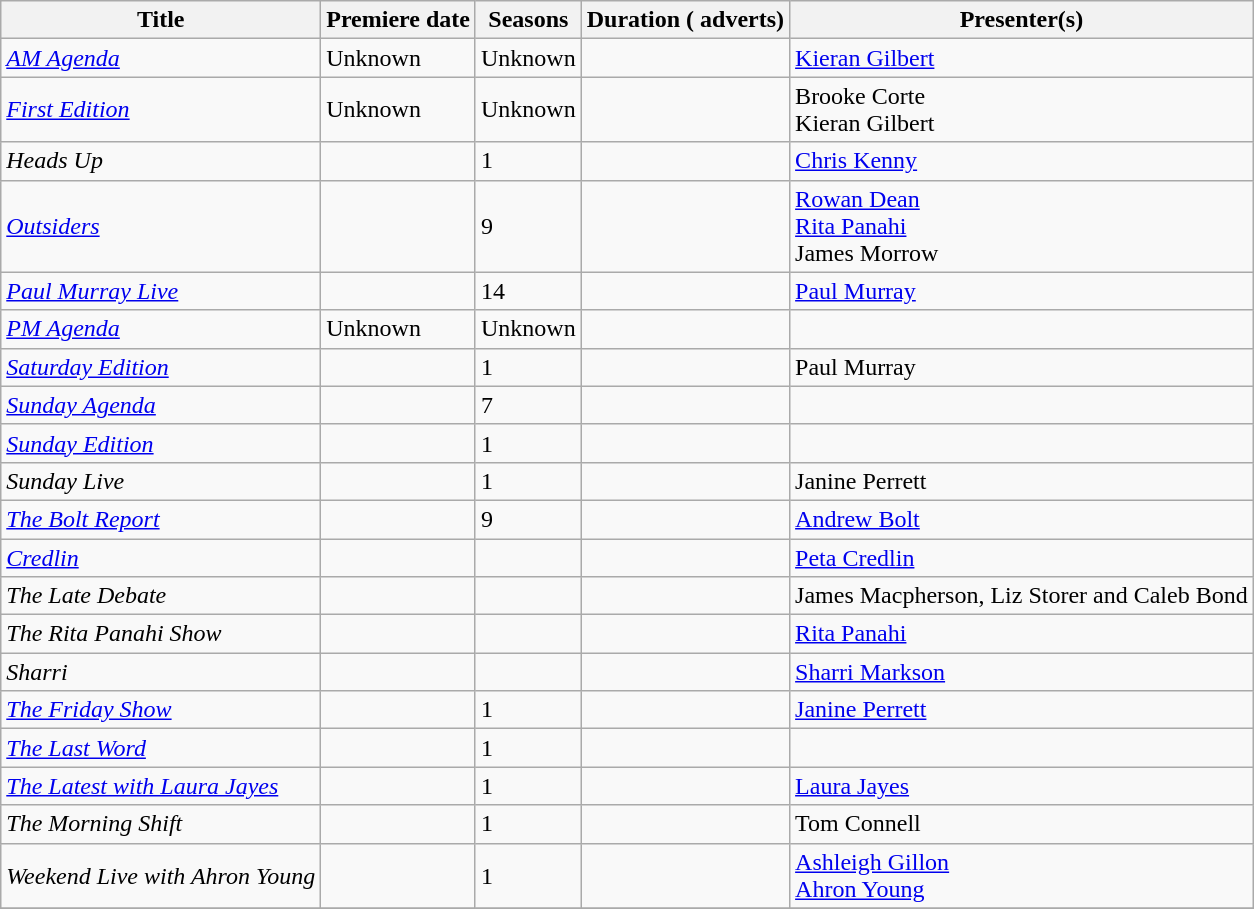<table class="wikitable sortable">
<tr>
<th>Title</th>
<th>Premiere date</th>
<th>Seasons</th>
<th>Duration ( adverts)</th>
<th>Presenter(s)</th>
</tr>
<tr>
<td><em><a href='#'>AM Agenda</a></em></td>
<td>Unknown</td>
<td>Unknown</td>
<td></td>
<td><a href='#'>Kieran Gilbert</a></td>
</tr>
<tr>
<td><em><a href='#'>First Edition</a></em></td>
<td>Unknown</td>
<td>Unknown</td>
<td></td>
<td>Brooke Corte<br>Kieran Gilbert</td>
</tr>
<tr>
<td><em>Heads Up</em></td>
<td></td>
<td>1</td>
<td></td>
<td><a href='#'>Chris Kenny</a></td>
</tr>
<tr>
<td><em><a href='#'>Outsiders</a></em></td>
<td></td>
<td>9</td>
<td></td>
<td><a href='#'>Rowan Dean</a><br><a href='#'>Rita Panahi</a><br>James Morrow</td>
</tr>
<tr>
<td><em><a href='#'>Paul Murray Live</a></em></td>
<td></td>
<td>14</td>
<td></td>
<td><a href='#'>Paul Murray</a></td>
</tr>
<tr>
<td><em><a href='#'>PM Agenda</a></em></td>
<td>Unknown</td>
<td>Unknown</td>
<td></td>
<td></td>
</tr>
<tr>
<td><em><a href='#'>Saturday Edition</a></em></td>
<td></td>
<td>1</td>
<td></td>
<td>Paul Murray</td>
</tr>
<tr>
<td><em><a href='#'>Sunday Agenda</a></em></td>
<td></td>
<td>7</td>
<td></td>
<td></td>
</tr>
<tr>
<td><em><a href='#'>Sunday Edition</a></em></td>
<td></td>
<td>1</td>
<td></td>
<td></td>
</tr>
<tr>
<td><em>Sunday Live</em></td>
<td></td>
<td>1</td>
<td></td>
<td>Janine Perrett</td>
</tr>
<tr>
<td><em><a href='#'>The Bolt Report</a></em></td>
<td></td>
<td>9</td>
<td></td>
<td><a href='#'>Andrew Bolt</a></td>
</tr>
<tr>
<td><em><a href='#'>Credlin</a></em></td>
<td></td>
<td></td>
<td></td>
<td><a href='#'>Peta Credlin</a></td>
</tr>
<tr>
<td><em>The Late Debate </em></td>
<td></td>
<td></td>
<td></td>
<td>James Macpherson, Liz Storer and Caleb Bond</td>
</tr>
<tr>
<td><em>The Rita Panahi Show </em></td>
<td></td>
<td></td>
<td></td>
<td><a href='#'>Rita Panahi</a></td>
</tr>
<tr>
<td><em>Sharri </em></td>
<td></td>
<td></td>
<td></td>
<td><a href='#'>Sharri Markson</a></td>
</tr>
<tr>
<td><em><a href='#'>The Friday Show</a></em></td>
<td></td>
<td>1</td>
<td></td>
<td><a href='#'>Janine Perrett</a></td>
</tr>
<tr>
<td><em><a href='#'>The Last Word</a></em></td>
<td></td>
<td>1</td>
<td></td>
<td></td>
</tr>
<tr>
<td><em><a href='#'>The Latest with Laura Jayes</a></em></td>
<td></td>
<td>1</td>
<td></td>
<td><a href='#'>Laura Jayes</a></td>
</tr>
<tr>
<td><em>The Morning Shift</em></td>
<td></td>
<td>1</td>
<td></td>
<td>Tom Connell</td>
</tr>
<tr>
<td><em>Weekend Live with Ahron Young</em></td>
<td></td>
<td>1</td>
<td></td>
<td><a href='#'>Ashleigh Gillon</a> <br><a href='#'>Ahron Young</a> </td>
</tr>
<tr>
</tr>
</table>
